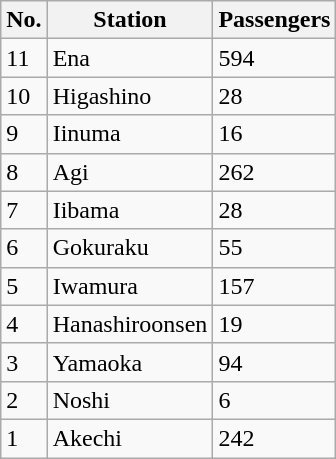<table class="wikitable">
<tr>
<th>No.</th>
<th>Station</th>
<th>Passengers</th>
</tr>
<tr>
<td>11</td>
<td>Ena</td>
<td>594</td>
</tr>
<tr>
<td>10</td>
<td>Higashino</td>
<td>28</td>
</tr>
<tr>
<td>9</td>
<td>Iinuma</td>
<td>16</td>
</tr>
<tr>
<td>8</td>
<td>Agi</td>
<td>262</td>
</tr>
<tr>
<td>7</td>
<td>Iibama</td>
<td>28</td>
</tr>
<tr>
<td>6</td>
<td>Gokuraku</td>
<td>55</td>
</tr>
<tr>
<td>5</td>
<td>Iwamura</td>
<td>157</td>
</tr>
<tr>
<td>4</td>
<td>Hanashiroonsen</td>
<td>19</td>
</tr>
<tr>
<td>3</td>
<td>Yamaoka</td>
<td>94</td>
</tr>
<tr>
<td>2</td>
<td>Noshi</td>
<td>6</td>
</tr>
<tr>
<td>1</td>
<td>Akechi</td>
<td>242</td>
</tr>
</table>
